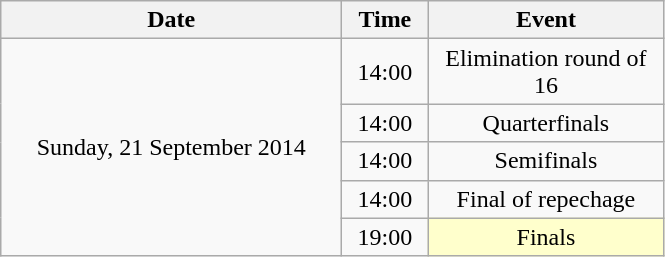<table class = "wikitable" style="text-align:center;">
<tr>
<th width=220>Date</th>
<th width=50>Time</th>
<th width=150>Event</th>
</tr>
<tr>
<td rowspan=5>Sunday, 21 September 2014</td>
<td>14:00</td>
<td>Elimination round of 16</td>
</tr>
<tr>
<td>14:00</td>
<td>Quarterfinals</td>
</tr>
<tr>
<td>14:00</td>
<td>Semifinals</td>
</tr>
<tr>
<td>14:00</td>
<td>Final of repechage</td>
</tr>
<tr>
<td>19:00</td>
<td bgcolor=ffffcc>Finals</td>
</tr>
</table>
